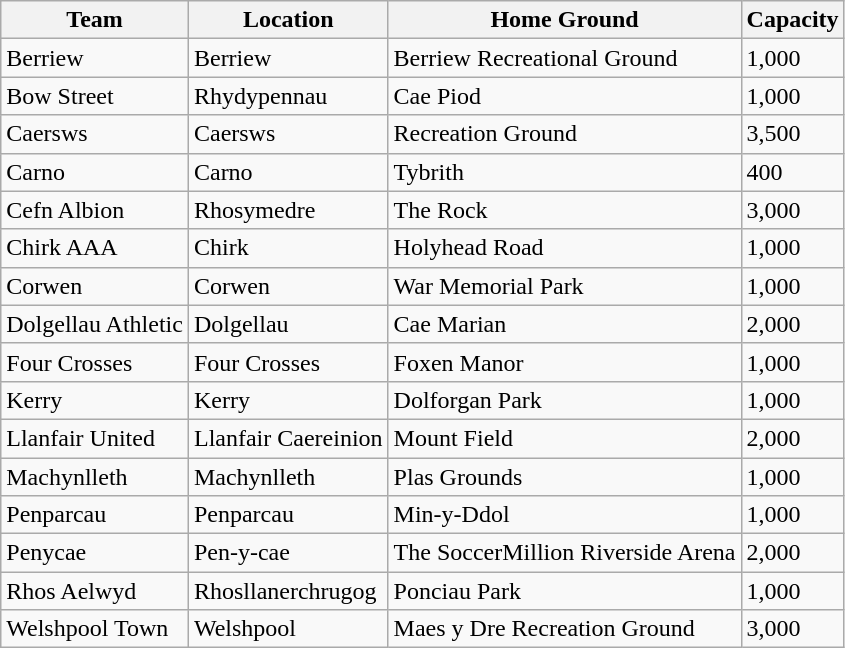<table class="wikitable sortable">
<tr>
<th>Team</th>
<th>Location</th>
<th>Home Ground</th>
<th>Capacity</th>
</tr>
<tr>
<td>Berriew</td>
<td>Berriew</td>
<td>Berriew Recreational Ground</td>
<td>1,000</td>
</tr>
<tr>
<td>Bow Street</td>
<td>Rhydypennau</td>
<td>Cae Piod</td>
<td>1,000</td>
</tr>
<tr>
<td>Caersws</td>
<td>Caersws</td>
<td>Recreation Ground</td>
<td>3,500</td>
</tr>
<tr>
<td>Carno</td>
<td>Carno</td>
<td>Tybrith</td>
<td>400</td>
</tr>
<tr>
<td>Cefn Albion</td>
<td>Rhosymedre</td>
<td>The Rock</td>
<td>3,000</td>
</tr>
<tr>
<td>Chirk AAA</td>
<td>Chirk</td>
<td>Holyhead Road</td>
<td>1,000</td>
</tr>
<tr>
<td>Corwen</td>
<td>Corwen</td>
<td>War Memorial Park</td>
<td>1,000</td>
</tr>
<tr>
<td>Dolgellau Athletic</td>
<td>Dolgellau</td>
<td>Cae Marian</td>
<td>2,000</td>
</tr>
<tr>
<td>Four Crosses</td>
<td>Four Crosses</td>
<td>Foxen Manor</td>
<td>1,000</td>
</tr>
<tr>
<td>Kerry</td>
<td>Kerry</td>
<td>Dolforgan Park</td>
<td>1,000</td>
</tr>
<tr>
<td>Llanfair United</td>
<td>Llanfair Caereinion</td>
<td>Mount Field</td>
<td>2,000</td>
</tr>
<tr>
<td>Machynlleth</td>
<td>Machynlleth</td>
<td>Plas Grounds</td>
<td>1,000</td>
</tr>
<tr>
<td>Penparcau</td>
<td>Penparcau</td>
<td>Min-y-Ddol</td>
<td>1,000</td>
</tr>
<tr>
<td>Penycae</td>
<td>Pen-y-cae</td>
<td>The SoccerMillion Riverside Arena</td>
<td>2,000</td>
</tr>
<tr>
<td>Rhos Aelwyd</td>
<td>Rhosllanerchrugog</td>
<td>Ponciau Park</td>
<td>1,000</td>
</tr>
<tr>
<td>Welshpool Town</td>
<td>Welshpool</td>
<td>Maes y Dre Recreation Ground</td>
<td>3,000</td>
</tr>
</table>
